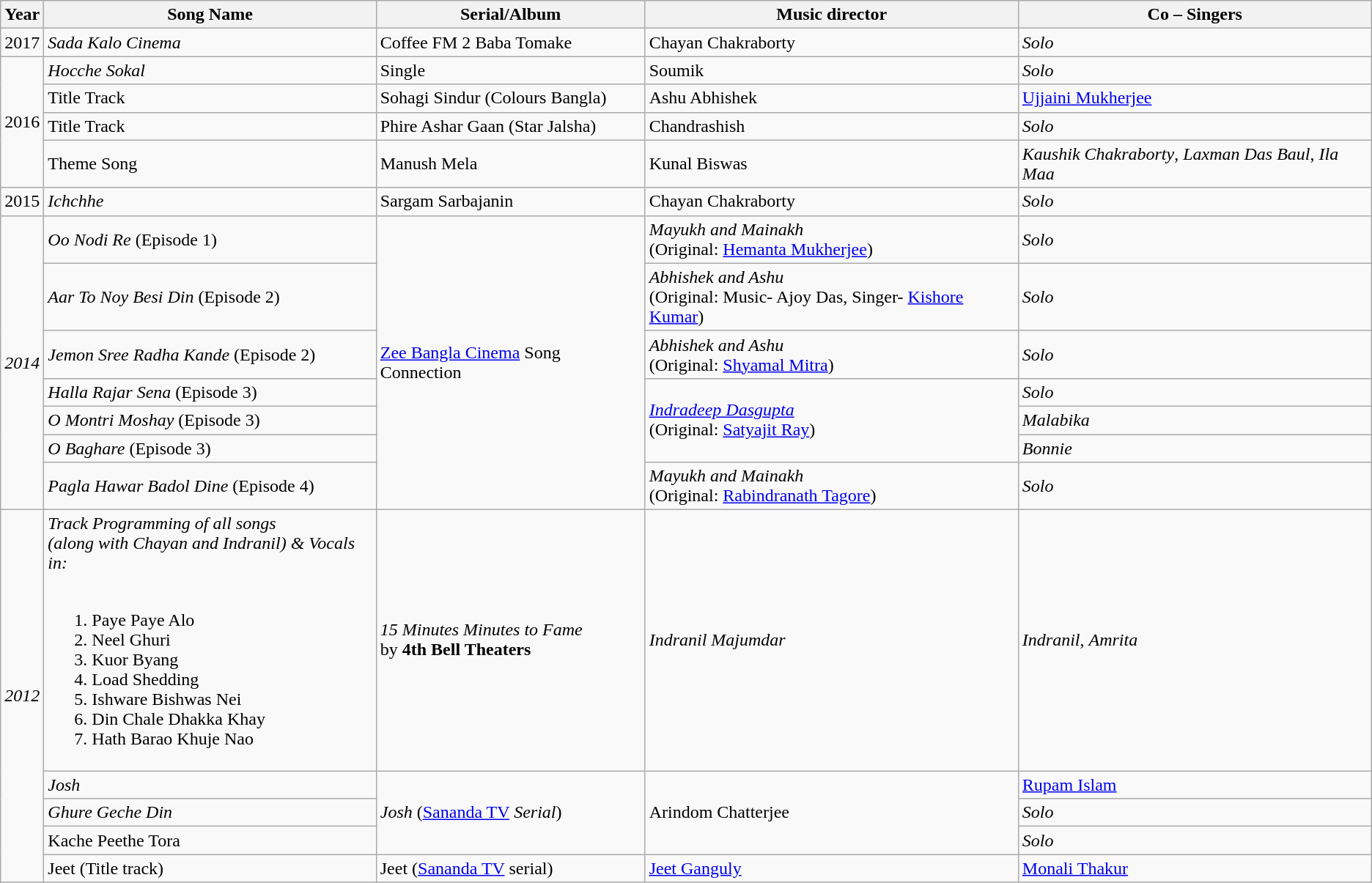<table class="wikitable">
<tr>
<th>Year</th>
<th>Song Name</th>
<th>Serial/Album</th>
<th>Music director</th>
<th>Co – Singers</th>
</tr>
<tr>
<td rowspan="1">2017</td>
<td><em>Sada Kalo Cinema</em></td>
<td>Coffee FM 2 Baba Tomake</td>
<td>Chayan Chakraborty</td>
<td><em>Solo</em></td>
</tr>
<tr>
<td rowspan="4">2016</td>
<td><em>Hocche Sokal</em></td>
<td>Single</td>
<td>Soumik</td>
<td><em>Solo</em></td>
</tr>
<tr>
<td>Title Track</td>
<td>Sohagi Sindur (Colours Bangla)</td>
<td>Ashu Abhishek</td>
<td><a href='#'>Ujjaini Mukherjee</a></td>
</tr>
<tr>
<td>Title Track</td>
<td>Phire Ashar Gaan (Star Jalsha)</td>
<td>Chandrashish</td>
<td><em>Solo</em></td>
</tr>
<tr>
<td>Theme Song</td>
<td>Manush Mela</td>
<td>Kunal Biswas</td>
<td><em>Kaushik Chakraborty</em>, <em>Laxman Das Baul</em>, <em>Ila Maa</em></td>
</tr>
<tr>
<td rowspan="1">2015</td>
<td><em>Ichchhe</em></td>
<td>Sargam Sarbajanin</td>
<td>Chayan Chakraborty</td>
<td><em>Solo</em></td>
</tr>
<tr>
<td rowspan="7"><em>2014</em></td>
<td><em>Oo Nodi Re</em> (Episode 1)</td>
<td rowspan="7"><a href='#'>Zee Bangla Cinema</a> Song Connection</td>
<td><em>Mayukh and Mainakh</em><br>(Original: <a href='#'>Hemanta Mukherjee</a>)<br></td>
<td><em>Solo</em></td>
</tr>
<tr>
<td><em>Aar To Noy Besi Din</em> (Episode 2)</td>
<td><em>Abhishek and Ashu</em><br>(Original: Music- Ajoy Das, Singer- <a href='#'>Kishore Kumar</a>)<br></td>
<td><em>Solo</em></td>
</tr>
<tr>
<td><em>Jemon Sree Radha Kande</em> (Episode 2)</td>
<td><em>Abhishek and Ashu</em><br> (Original: <a href='#'>Shyamal Mitra</a>)<br></td>
<td><em>Solo</em></td>
</tr>
<tr>
<td><em>Halla Rajar Sena</em> (Episode 3)</td>
<td rowspan="3"><em><a href='#'>Indradeep Dasgupta</a></em> <br> (Original: <a href='#'>Satyajit Ray</a>) <br></td>
<td><em>Solo</em></td>
</tr>
<tr>
<td><em>O Montri Moshay</em> (Episode 3)</td>
<td><em>Malabika</em></td>
</tr>
<tr>
<td><em>O Baghare</em> (Episode 3)</td>
<td><em>Bonnie</em></td>
</tr>
<tr>
<td><em>Pagla Hawar Badol Dine</em> (Episode 4)</td>
<td><em>Mayukh and Mainakh</em><br>(Original: <a href='#'>Rabindranath Tagore</a>)<br></td>
<td><em>Solo</em></td>
</tr>
<tr>
<td rowspan="5"><em>2012</em></td>
<td><em>Track Programming of all songs <br>(along with Chayan and Indranil) & Vocals in:<br></em><br><ol><li>Paye Paye Alo</li><li>Neel Ghuri</li><li>Kuor Byang</li><li>Load Shedding</li><li>Ishware Bishwas Nei</li><li>Din Chale Dhakka Khay</li><li>Hath Barao Khuje Nao</li></ol></td>
<td><em>15 Minutes Minutes to Fame</em><br>by <strong>4th Bell Theaters</strong></td>
<td><em>Indranil Majumdar</em></td>
<td><em>Indranil</em>, <em>Amrita</em></td>
</tr>
<tr>
<td><em>Josh</em></td>
<td rowspan="3"><em>Josh</em> (<a href='#'>Sananda TV</a> <em>Serial</em>)</td>
<td rowspan = "3">Arindom Chatterjee</td>
<td><a href='#'>Rupam Islam</a></td>
</tr>
<tr>
<td><em>Ghure Geche Din</em></td>
<td><em>Solo</em></td>
</tr>
<tr>
<td>Kache Peethe Tora</td>
<td><em>Solo</em></td>
</tr>
<tr>
<td>Jeet (Title track)</td>
<td>Jeet (<a href='#'>Sananda TV</a> serial)</td>
<td><a href='#'>Jeet Ganguly</a></td>
<td><a href='#'>Monali Thakur</a></td>
</tr>
</table>
